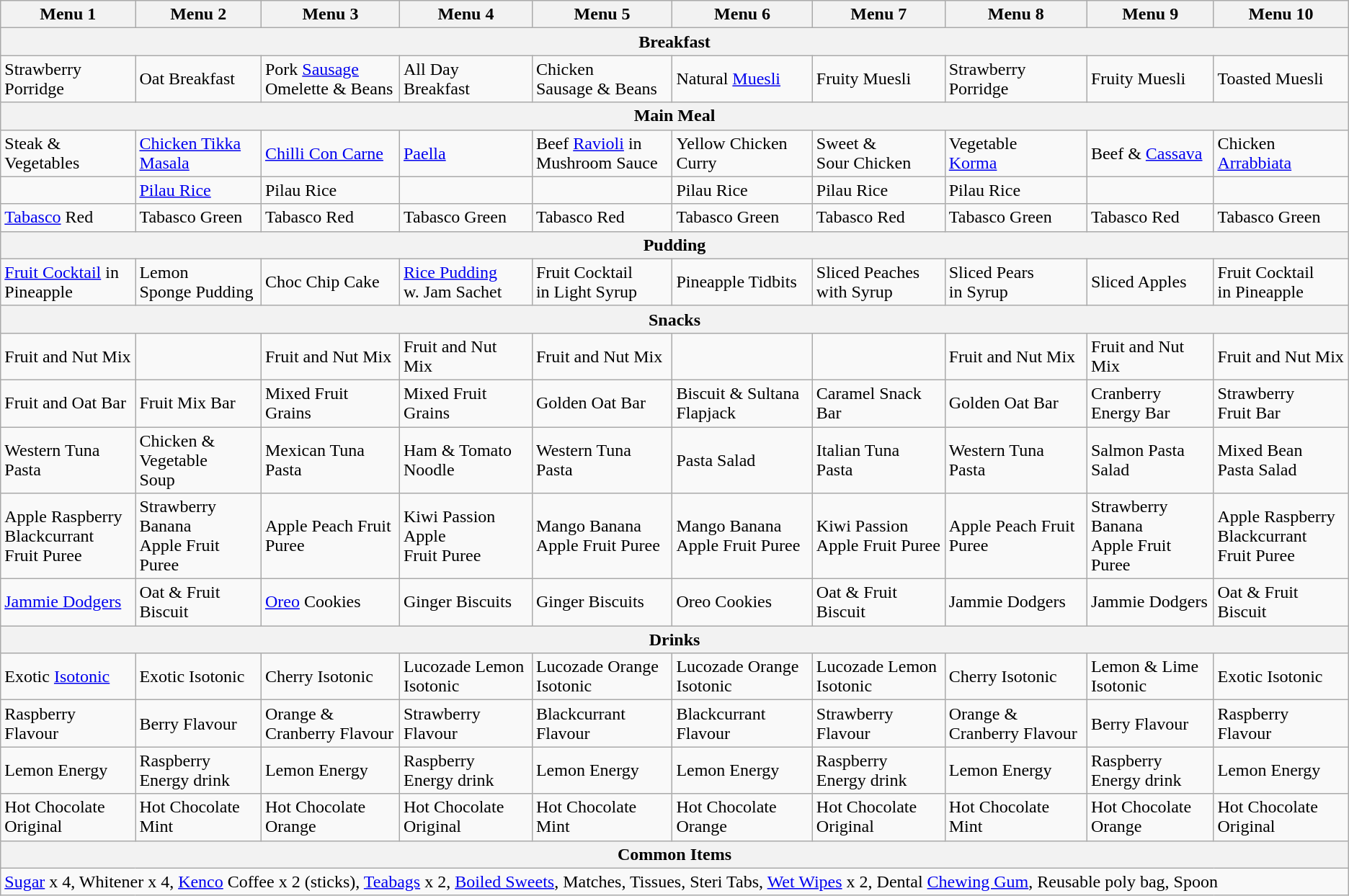<table class="wikitable collapsible collapsed" style="min-width:400px">
<tr>
<th>Menu 1</th>
<th>Menu 2</th>
<th>Menu 3</th>
<th>Menu 4</th>
<th>Menu 5</th>
<th>Menu 6</th>
<th>Menu 7</th>
<th>Menu 8</th>
<th>Menu 9</th>
<th>Menu 10</th>
</tr>
<tr>
<th colspan="10">Breakfast</th>
</tr>
<tr>
<td>Strawberry<br>Porridge</td>
<td>Oat Breakfast</td>
<td>Pork <a href='#'>Sausage</a><br>Omelette & Beans</td>
<td>All Day<br>Breakfast</td>
<td>Chicken<br>Sausage & Beans</td>
<td>Natural <a href='#'>Muesli</a></td>
<td>Fruity Muesli</td>
<td>Strawberry<br>Porridge</td>
<td>Fruity Muesli</td>
<td>Toasted Muesli</td>
</tr>
<tr>
<th colspan="10">Main Meal</th>
</tr>
<tr>
<td>Steak & Vegetables</td>
<td><a href='#'>Chicken Tikka Masala</a></td>
<td><a href='#'>Chilli Con Carne</a></td>
<td><a href='#'>Paella</a></td>
<td>Beef <a href='#'>Ravioli</a> in<br>Mushroom Sauce</td>
<td>Yellow Chicken<br>Curry</td>
<td>Sweet &<br>Sour Chicken</td>
<td>Vegetable<br><a href='#'>Korma</a></td>
<td>Beef & <a href='#'>Cassava</a></td>
<td>Chicken <a href='#'>Arrabbiata</a></td>
</tr>
<tr>
<td></td>
<td><a href='#'>Pilau Rice</a></td>
<td>Pilau Rice</td>
<td></td>
<td></td>
<td>Pilau Rice</td>
<td>Pilau Rice</td>
<td>Pilau Rice</td>
<td></td>
<td></td>
</tr>
<tr>
<td><a href='#'>Tabasco</a> Red</td>
<td>Tabasco Green</td>
<td>Tabasco Red</td>
<td>Tabasco Green</td>
<td>Tabasco Red</td>
<td>Tabasco Green</td>
<td>Tabasco Red</td>
<td>Tabasco Green</td>
<td>Tabasco Red</td>
<td>Tabasco Green</td>
</tr>
<tr>
<th colspan="10">Pudding</th>
</tr>
<tr>
<td><a href='#'>Fruit Cocktail</a> in<br>Pineapple</td>
<td>Lemon<br>Sponge Pudding</td>
<td>Choc Chip Cake</td>
<td><a href='#'>Rice Pudding</a><br>w. Jam Sachet</td>
<td>Fruit Cocktail<br>in Light Syrup</td>
<td>Pineapple Tidbits</td>
<td>Sliced Peaches<br>with Syrup</td>
<td>Sliced Pears<br>in Syrup</td>
<td>Sliced Apples</td>
<td>Fruit Cocktail<br>in Pineapple</td>
</tr>
<tr>
<th colspan="10">Snacks</th>
</tr>
<tr>
<td>Fruit and Nut Mix</td>
<td></td>
<td>Fruit and Nut Mix</td>
<td>Fruit and Nut Mix</td>
<td>Fruit and Nut Mix</td>
<td></td>
<td></td>
<td>Fruit and Nut Mix</td>
<td>Fruit and Nut Mix</td>
<td>Fruit and Nut Mix</td>
</tr>
<tr>
<td>Fruit and Oat Bar</td>
<td>Fruit Mix Bar</td>
<td>Mixed Fruit Grains</td>
<td>Mixed Fruit Grains</td>
<td>Golden Oat Bar</td>
<td>Biscuit & Sultana<br>Flapjack</td>
<td>Caramel Snack<br>Bar</td>
<td>Golden Oat Bar</td>
<td>Cranberry<br>Energy Bar</td>
<td>Strawberry<br>Fruit Bar</td>
</tr>
<tr>
<td>Western Tuna<br>Pasta</td>
<td>Chicken & Vegetable<br>Soup</td>
<td>Mexican Tuna<br>Pasta</td>
<td>Ham & Tomato<br>Noodle</td>
<td>Western Tuna<br>Pasta</td>
<td>Pasta Salad</td>
<td>Italian Tuna<br>Pasta</td>
<td>Western Tuna<br>Pasta</td>
<td>Salmon Pasta<br>Salad</td>
<td>Mixed Bean<br>Pasta Salad</td>
</tr>
<tr>
<td>Apple Raspberry<br>Blackcurrant Fruit Puree</td>
<td>Strawberry Banana<br>Apple Fruit Puree</td>
<td>Apple Peach Fruit Puree</td>
<td>Kiwi Passion Apple<br>Fruit Puree</td>
<td>Mango Banana<br>Apple Fruit Puree</td>
<td>Mango Banana<br>Apple Fruit Puree</td>
<td>Kiwi Passion<br>Apple Fruit Puree</td>
<td>Apple Peach Fruit Puree</td>
<td>Strawberry Banana<br>Apple Fruit Puree</td>
<td>Apple Raspberry<br>Blackcurrant Fruit Puree</td>
</tr>
<tr>
<td><a href='#'>Jammie Dodgers</a></td>
<td>Oat & Fruit Biscuit</td>
<td><a href='#'>Oreo</a> Cookies</td>
<td>Ginger Biscuits</td>
<td>Ginger Biscuits</td>
<td>Oreo Cookies</td>
<td>Oat & Fruit Biscuit</td>
<td>Jammie Dodgers</td>
<td>Jammie Dodgers</td>
<td>Oat & Fruit Biscuit</td>
</tr>
<tr>
<th colspan="10">Drinks</th>
</tr>
<tr>
<td>Exotic <a href='#'>Isotonic</a></td>
<td>Exotic Isotonic</td>
<td>Cherry Isotonic</td>
<td>Lucozade Lemon Isotonic</td>
<td>Lucozade Orange Isotonic</td>
<td>Lucozade Orange Isotonic</td>
<td>Lucozade Lemon Isotonic</td>
<td>Cherry Isotonic</td>
<td>Lemon & Lime Isotonic</td>
<td>Exotic Isotonic</td>
</tr>
<tr>
<td>Raspberry Flavour</td>
<td>Berry Flavour</td>
<td>Orange & Cranberry Flavour</td>
<td>Strawberry Flavour</td>
<td>Blackcurrant Flavour</td>
<td>Blackcurrant Flavour</td>
<td>Strawberry Flavour</td>
<td>Orange & Cranberry Flavour</td>
<td>Berry Flavour</td>
<td>Raspberry Flavour</td>
</tr>
<tr>
<td>Lemon Energy</td>
<td>Raspberry Energy drink</td>
<td>Lemon Energy</td>
<td>Raspberry Energy drink</td>
<td>Lemon Energy</td>
<td>Lemon Energy</td>
<td>Raspberry Energy drink</td>
<td>Lemon Energy</td>
<td>Raspberry Energy drink</td>
<td>Lemon Energy</td>
</tr>
<tr>
<td>Hot Chocolate Original</td>
<td>Hot Chocolate Mint</td>
<td>Hot Chocolate Orange</td>
<td>Hot Chocolate Original</td>
<td>Hot Chocolate Mint</td>
<td>Hot Chocolate Orange</td>
<td>Hot Chocolate Original</td>
<td>Hot Chocolate Mint</td>
<td>Hot Chocolate Orange</td>
<td>Hot Chocolate Original</td>
</tr>
<tr>
<th colspan="10">Common Items</th>
</tr>
<tr>
<td colspan="10"><a href='#'>Sugar</a> x 4, Whitener x 4, <a href='#'>Kenco</a> Coffee x 2 (sticks), <a href='#'>Teabags</a> x 2, <a href='#'>Boiled Sweets</a>, Matches, Tissues, Steri Tabs, <a href='#'>Wet Wipes</a> x 2, Dental <a href='#'>Chewing Gum</a>, Reusable poly bag, Spoon</td>
</tr>
</table>
